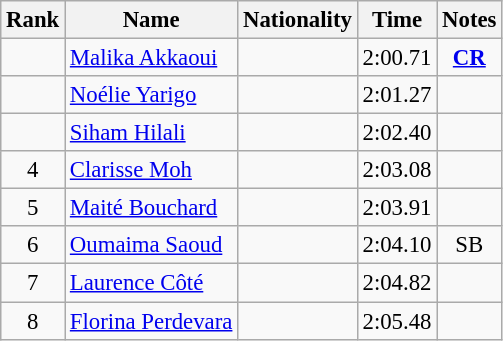<table class="wikitable sortable" style="text-align:center;font-size:95%">
<tr>
<th>Rank</th>
<th>Name</th>
<th>Nationality</th>
<th>Time</th>
<th>Notes</th>
</tr>
<tr>
<td></td>
<td align=left><a href='#'>Malika Akkaoui</a></td>
<td align=left></td>
<td>2:00.71</td>
<td><strong><a href='#'>CR</a></strong></td>
</tr>
<tr>
<td></td>
<td align=left><a href='#'>Noélie Yarigo</a></td>
<td align=left></td>
<td>2:01.27</td>
<td></td>
</tr>
<tr>
<td></td>
<td align=left><a href='#'>Siham Hilali</a></td>
<td align=left></td>
<td>2:02.40</td>
<td></td>
</tr>
<tr>
<td>4</td>
<td align=left><a href='#'>Clarisse Moh</a></td>
<td align=left></td>
<td>2:03.08</td>
<td></td>
</tr>
<tr>
<td>5</td>
<td align=left><a href='#'>Maité Bouchard</a></td>
<td align=left></td>
<td>2:03.91</td>
<td></td>
</tr>
<tr>
<td>6</td>
<td align=left><a href='#'>Oumaima Saoud</a></td>
<td align=left></td>
<td>2:04.10</td>
<td>SB</td>
</tr>
<tr>
<td>7</td>
<td align=left><a href='#'>Laurence Côté</a></td>
<td align=left></td>
<td>2:04.82</td>
<td></td>
</tr>
<tr>
<td>8</td>
<td align=left><a href='#'>Florina Perdevara</a></td>
<td align=left></td>
<td>2:05.48</td>
<td></td>
</tr>
</table>
